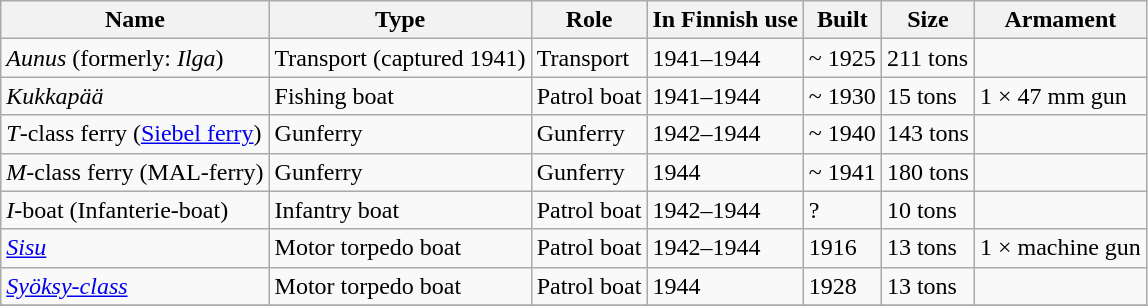<table class="wikitable">
<tr>
<th>Name</th>
<th>Type</th>
<th>Role</th>
<th>In Finnish use</th>
<th>Built</th>
<th>Size</th>
<th>Armament</th>
</tr>
<tr>
<td><em>Aunus</em> (formerly: <em>Ilga</em>)</td>
<td>Transport (captured 1941)</td>
<td>Transport</td>
<td>1941–1944</td>
<td>~ 1925</td>
<td>211 tons</td>
<td></td>
</tr>
<tr>
<td><em>Kukkapää</em></td>
<td>Fishing boat</td>
<td>Patrol boat</td>
<td>1941–1944</td>
<td>~ 1930</td>
<td>15 tons</td>
<td>1 × 47 mm gun</td>
</tr>
<tr>
<td><em>T</em>-class ferry (<a href='#'>Siebel ferry</a>)<br></td>
<td>Gunferry</td>
<td>Gunferry</td>
<td>1942–1944</td>
<td>~ 1940</td>
<td>143 tons</td>
<td></td>
</tr>
<tr>
<td><em>M</em>-class ferry (MAL-ferry)<br></td>
<td>Gunferry</td>
<td>Gunferry</td>
<td>1944</td>
<td>~ 1941</td>
<td>180 tons</td>
<td></td>
</tr>
<tr>
<td><em>I</em>-boat (Infanterie-boat)<br></td>
<td>Infantry boat</td>
<td>Patrol boat</td>
<td>1942–1944</td>
<td>?</td>
<td>10 tons</td>
<td></td>
</tr>
<tr>
<td><a href='#'><em>Sisu</em></a></td>
<td>Motor torpedo boat</td>
<td>Patrol boat</td>
<td>1942–1944</td>
<td>1916</td>
<td>13 tons</td>
<td>1 × machine gun</td>
</tr>
<tr>
<td><a href='#'><em>Syöksy-class</em></a><br></td>
<td>Motor torpedo boat</td>
<td>Patrol boat</td>
<td>1944</td>
<td>1928</td>
<td>13 tons</td>
<td></td>
</tr>
<tr>
</tr>
</table>
